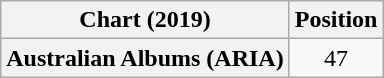<table class="wikitable plainrowheaders" style="text-align:center">
<tr>
<th scope="col">Chart (2019)</th>
<th scope="col">Position</th>
</tr>
<tr>
<th scope="row">Australian Albums (ARIA)</th>
<td>47</td>
</tr>
</table>
